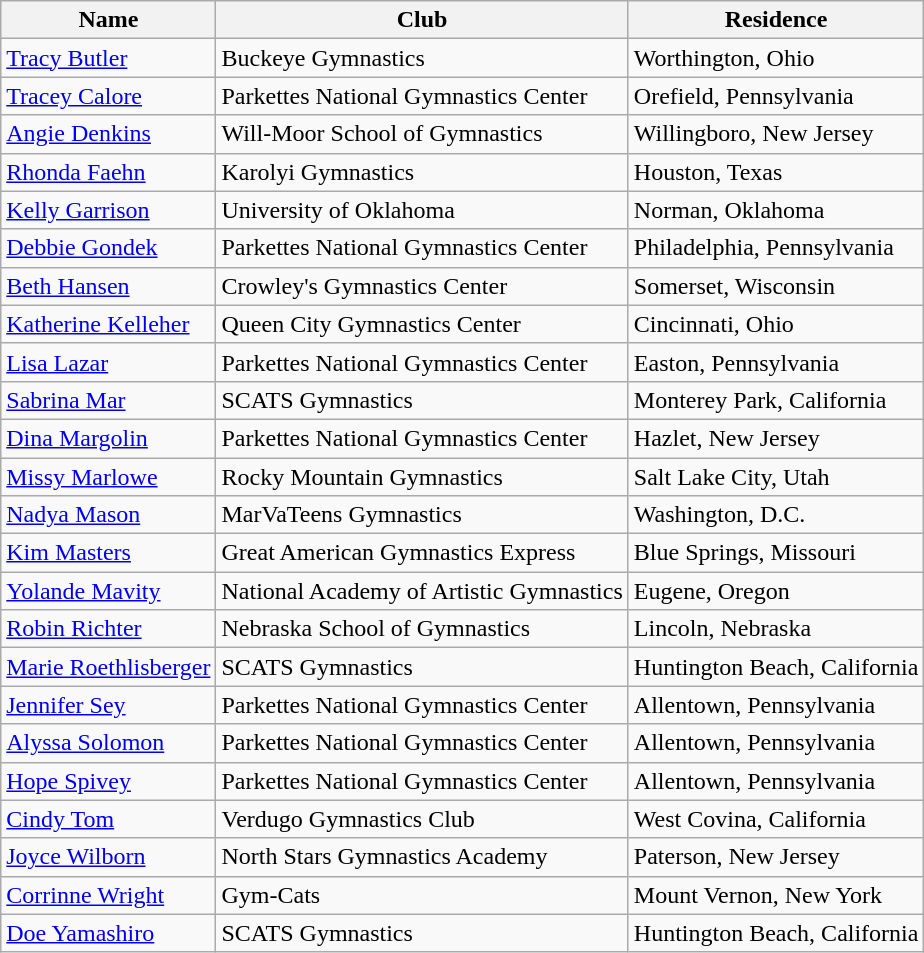<table class="wikitable">
<tr>
<th>Name</th>
<th>Club</th>
<th>Residence</th>
</tr>
<tr>
<td><a href='#'>Tracy Butler</a></td>
<td>Buckeye Gymnastics</td>
<td>Worthington, Ohio</td>
</tr>
<tr>
<td><a href='#'>Tracey Calore</a></td>
<td>Parkettes National Gymnastics Center</td>
<td>Orefield, Pennsylvania</td>
</tr>
<tr>
<td><a href='#'>Angie Denkins</a></td>
<td>Will-Moor School of Gymnastics</td>
<td>Willingboro, New Jersey</td>
</tr>
<tr>
<td><a href='#'>Rhonda Faehn</a></td>
<td>Karolyi Gymnastics</td>
<td>Houston, Texas</td>
</tr>
<tr>
<td><a href='#'>Kelly Garrison</a></td>
<td>University of Oklahoma</td>
<td>Norman, Oklahoma</td>
</tr>
<tr>
<td><a href='#'>Debbie Gondek</a></td>
<td>Parkettes National Gymnastics Center</td>
<td>Philadelphia, Pennsylvania</td>
</tr>
<tr>
<td><a href='#'>Beth Hansen</a></td>
<td>Crowley's Gymnastics Center</td>
<td>Somerset, Wisconsin</td>
</tr>
<tr>
<td><a href='#'>Katherine Kelleher</a></td>
<td>Queen City Gymnastics Center</td>
<td>Cincinnati, Ohio</td>
</tr>
<tr>
<td><a href='#'>Lisa Lazar</a></td>
<td>Parkettes National Gymnastics Center</td>
<td>Easton, Pennsylvania</td>
</tr>
<tr>
<td><a href='#'>Sabrina Mar</a></td>
<td>SCATS Gymnastics</td>
<td>Monterey Park, California</td>
</tr>
<tr>
<td><a href='#'>Dina Margolin</a></td>
<td>Parkettes National Gymnastics Center</td>
<td>Hazlet, New Jersey</td>
</tr>
<tr>
<td><a href='#'>Missy Marlowe</a></td>
<td>Rocky Mountain Gymnastics</td>
<td>Salt Lake City, Utah</td>
</tr>
<tr>
<td><a href='#'>Nadya Mason</a></td>
<td>MarVaTeens Gymnastics</td>
<td>Washington, D.C.</td>
</tr>
<tr>
<td><a href='#'>Kim Masters</a></td>
<td>Great American Gymnastics Express</td>
<td>Blue Springs, Missouri</td>
</tr>
<tr>
<td><a href='#'>Yolande Mavity</a></td>
<td>National Academy of Artistic Gymnastics</td>
<td>Eugene, Oregon</td>
</tr>
<tr>
<td><a href='#'>Robin Richter</a></td>
<td>Nebraska School of Gymnastics</td>
<td>Lincoln, Nebraska</td>
</tr>
<tr>
<td><a href='#'>Marie Roethlisberger</a></td>
<td>SCATS Gymnastics</td>
<td>Huntington Beach, California</td>
</tr>
<tr>
<td><a href='#'>Jennifer Sey</a></td>
<td>Parkettes National Gymnastics Center</td>
<td>Allentown, Pennsylvania</td>
</tr>
<tr>
<td><a href='#'>Alyssa Solomon</a></td>
<td>Parkettes National Gymnastics Center</td>
<td>Allentown, Pennsylvania</td>
</tr>
<tr>
<td><a href='#'>Hope Spivey</a></td>
<td>Parkettes National Gymnastics Center</td>
<td>Allentown, Pennsylvania</td>
</tr>
<tr>
<td><a href='#'>Cindy Tom</a></td>
<td>Verdugo Gymnastics Club</td>
<td>West Covina, California</td>
</tr>
<tr>
<td><a href='#'>Joyce Wilborn</a></td>
<td>North Stars Gymnastics Academy</td>
<td>Paterson, New Jersey</td>
</tr>
<tr>
<td><a href='#'>Corrinne Wright</a></td>
<td>Gym-Cats</td>
<td>Mount Vernon, New York</td>
</tr>
<tr>
<td><a href='#'>Doe Yamashiro</a></td>
<td>SCATS Gymnastics</td>
<td>Huntington Beach, California</td>
</tr>
</table>
